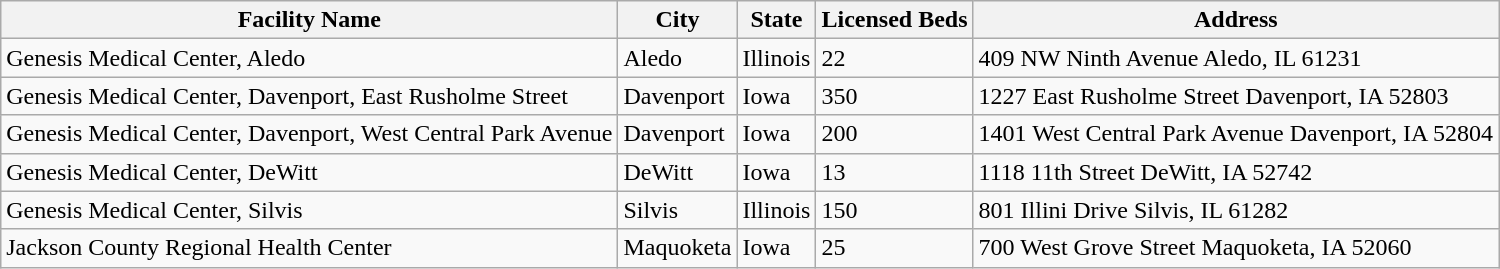<table class="wikitable">
<tr>
<th>Facility Name</th>
<th>City</th>
<th>State</th>
<th>Licensed Beds</th>
<th>Address</th>
</tr>
<tr>
<td>Genesis Medical Center, Aledo</td>
<td>Aledo</td>
<td>Illinois</td>
<td>22</td>
<td>409 NW Ninth Avenue Aledo, IL 61231</td>
</tr>
<tr>
<td>Genesis Medical Center, Davenport, East Rusholme Street</td>
<td>Davenport</td>
<td>Iowa</td>
<td>350</td>
<td>1227 East Rusholme Street Davenport, IA 52803</td>
</tr>
<tr>
<td>Genesis Medical Center, Davenport, West Central Park Avenue</td>
<td>Davenport</td>
<td>Iowa</td>
<td>200</td>
<td>1401 West Central Park Avenue Davenport, IA 52804</td>
</tr>
<tr>
<td>Genesis Medical Center, DeWitt</td>
<td>DeWitt</td>
<td>Iowa</td>
<td>13</td>
<td>1118 11th Street DeWitt, IA 52742</td>
</tr>
<tr>
<td>Genesis Medical Center, Silvis</td>
<td>Silvis</td>
<td>Illinois</td>
<td>150</td>
<td>801 Illini Drive Silvis, IL 61282</td>
</tr>
<tr>
<td>Jackson County Regional Health Center</td>
<td>Maquoketa</td>
<td>Iowa</td>
<td>25</td>
<td>700 West Grove Street Maquoketa, IA 52060</td>
</tr>
</table>
